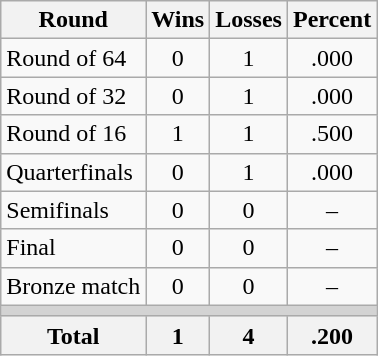<table class=wikitable>
<tr>
<th>Round</th>
<th>Wins</th>
<th>Losses</th>
<th>Percent</th>
</tr>
<tr align=center>
<td align=left>Round of 64</td>
<td>0</td>
<td>1</td>
<td>.000</td>
</tr>
<tr align=center>
<td align=left>Round of 32</td>
<td>0</td>
<td>1</td>
<td>.000</td>
</tr>
<tr align=center>
<td align=left>Round of 16</td>
<td>1</td>
<td>1</td>
<td>.500</td>
</tr>
<tr align=center>
<td align=left>Quarterfinals</td>
<td>0</td>
<td>1</td>
<td>.000</td>
</tr>
<tr align=center>
<td align=left>Semifinals</td>
<td>0</td>
<td>0</td>
<td>–</td>
</tr>
<tr align=center>
<td align=left>Final</td>
<td>0</td>
<td>0</td>
<td>–</td>
</tr>
<tr align=center>
<td align=left>Bronze match</td>
<td>0</td>
<td>0</td>
<td>–</td>
</tr>
<tr>
<td colspan=4 bgcolor=lightgray></td>
</tr>
<tr>
<th>Total</th>
<th>1</th>
<th>4</th>
<th>.200</th>
</tr>
</table>
